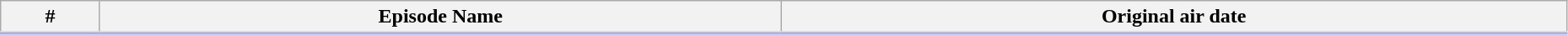<table class="wikitable" width="98%" style="background:#FFF;">
<tr style="border-bottom:3px solid #CCF">
<th>#</th>
<th>Episode Name</th>
<th>Original air date</th>
</tr>
<tr>
</tr>
</table>
